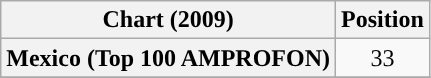<table class="wikitable  plainrowheaders">
<tr>
<th style="text-align:center;">Chart (2009)</th>
<th style="text-align:center;">Position</th>
</tr>
<tr>
<th scope="row" style="text-align:left;">Mexico (Top 100 AMPROFON)</th>
<td style="text-align:center;">33</td>
</tr>
<tr>
</tr>
</table>
